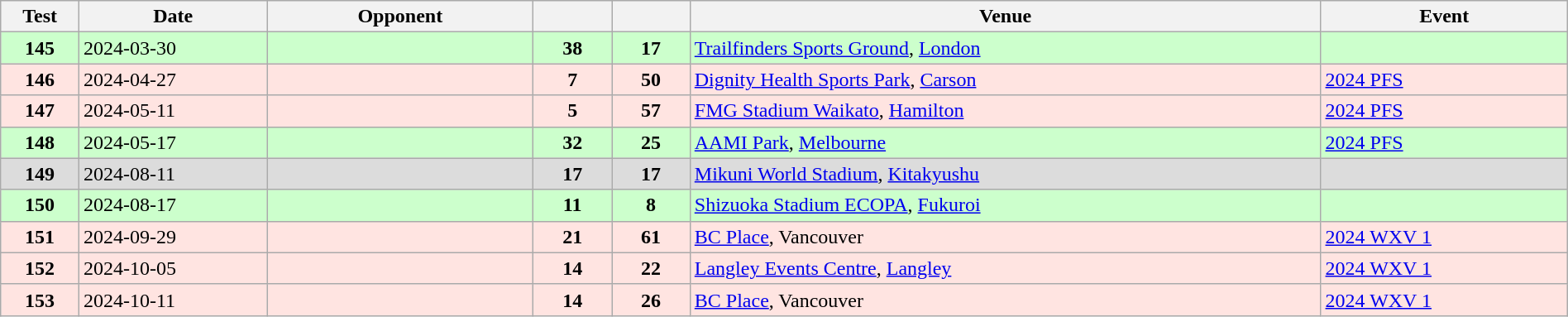<table class="wikitable sortable" style="width:100%">
<tr>
<th style="width:5%">Test</th>
<th style="width:12%">Date</th>
<th style="width:17%">Opponent</th>
<th style="width:5%"></th>
<th style="width:5%"></th>
<th>Venue</th>
<th>Event</th>
</tr>
<tr bgcolor=#ccffcc>
<td align="center"><strong>145</strong></td>
<td>2024-03-30</td>
<td></td>
<td align="center"><strong>38</strong></td>
<td align="center"><strong>17</strong></td>
<td><a href='#'>Trailfinders Sports Ground</a>, <a href='#'>London</a></td>
<td></td>
</tr>
<tr bgcolor=FFE4E1>
<td align="center"><strong>146</strong></td>
<td>2024-04-27</td>
<td></td>
<td align="center"><strong>7</strong></td>
<td align="center"><strong>50</strong></td>
<td><a href='#'>Dignity Health Sports Park</a>, <a href='#'>Carson</a></td>
<td><a href='#'>2024 PFS</a></td>
</tr>
<tr bgcolor=FFE4E1>
<td align="center"><strong>147</strong></td>
<td>2024-05-11</td>
<td></td>
<td align="center"><strong>5</strong></td>
<td align="center"><strong>57</strong></td>
<td><a href='#'>FMG Stadium Waikato</a>, <a href='#'>Hamilton</a></td>
<td><a href='#'>2024 PFS</a></td>
</tr>
<tr bgcolor="#ccffcc">
<td align="center"><strong>148</strong></td>
<td>2024-05-17</td>
<td></td>
<td align="center"><strong>32</strong></td>
<td align="center"><strong>25</strong></td>
<td><a href='#'>AAMI Park</a>, <a href='#'>Melbourne</a></td>
<td><a href='#'>2024 PFS</a></td>
</tr>
<tr bgcolor="DCDCDC">
<td align="center"><strong>149</strong></td>
<td>2024-08-11</td>
<td></td>
<td align="center"><strong>17</strong></td>
<td align="center"><strong>17</strong></td>
<td><a href='#'>Mikuni World Stadium</a>, <a href='#'>Kitakyushu</a></td>
<td></td>
</tr>
<tr bgcolor="#ccffcc">
<td align="center"><strong>150</strong></td>
<td>2024-08-17</td>
<td></td>
<td align="center"><strong>11</strong></td>
<td align="center"><strong>8</strong></td>
<td><a href='#'>Shizuoka Stadium ECOPA</a>, <a href='#'>Fukuroi</a></td>
<td></td>
</tr>
<tr bgcolor="FFE4E1">
<td align="center"><strong>151</strong></td>
<td>2024-09-29</td>
<td></td>
<td align="center"><strong>21</strong></td>
<td align="center"><strong>61</strong></td>
<td><a href='#'>BC Place</a>, Vancouver</td>
<td><a href='#'>2024 WXV 1</a></td>
</tr>
<tr bgcolor="FFE4E1">
<td align="center"><strong>152</strong></td>
<td>2024-10-05</td>
<td></td>
<td align="center"><strong>14</strong></td>
<td align="center"><strong>22</strong></td>
<td><a href='#'>Langley Events Centre</a>, <a href='#'>Langley</a></td>
<td><a href='#'>2024 WXV 1</a></td>
</tr>
<tr bgcolor="FFE4E1">
<td align="center"><strong>153</strong></td>
<td>2024-10-11</td>
<td></td>
<td align="center"><strong>14</strong></td>
<td align="center"><strong>26</strong></td>
<td><a href='#'>BC Place</a>, Vancouver</td>
<td><a href='#'>2024 WXV 1</a></td>
</tr>
</table>
